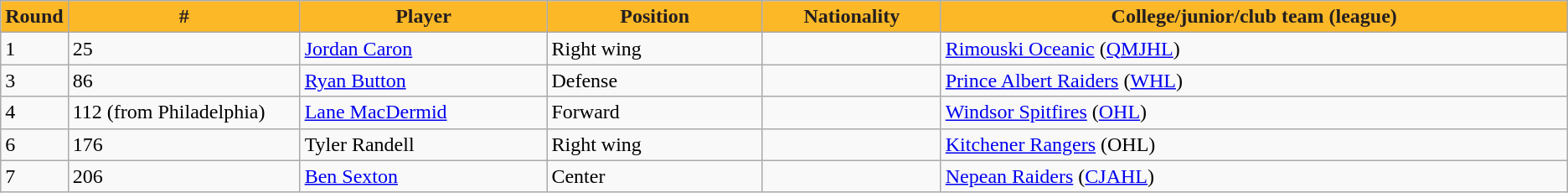<table class="wikitable">
<tr>
<th style="background:#fdb827; color:#231f20; width:2.75%;">Round</th>
<th style="background:#fdb827; color:#231f20; width:15.0%;">#</th>
<th style="background:#fdb827; color:#231f20; width:16.0%;">Player</th>
<th style="background:#fdb827; color:#231f20; width:14.0%;">Position</th>
<th style="background:#fdb827; color:#231f20; width:11.5%;">Nationality</th>
<th style="background:#fdb827; color:#231f20; width:100.0%;">College/junior/club team (league)</th>
</tr>
<tr>
<td>1</td>
<td>25</td>
<td><a href='#'>Jordan Caron</a></td>
<td>Right wing</td>
<td></td>
<td><a href='#'>Rimouski Oceanic</a> (<a href='#'>QMJHL</a>)</td>
</tr>
<tr>
<td>3</td>
<td>86</td>
<td><a href='#'>Ryan Button</a></td>
<td>Defense</td>
<td></td>
<td><a href='#'>Prince Albert Raiders</a> (<a href='#'>WHL</a>)</td>
</tr>
<tr>
<td>4</td>
<td>112 (from Philadelphia)</td>
<td><a href='#'>Lane MacDermid</a></td>
<td>Forward</td>
<td></td>
<td><a href='#'>Windsor Spitfires</a> (<a href='#'>OHL</a>)</td>
</tr>
<tr>
<td>6</td>
<td>176</td>
<td>Tyler Randell</td>
<td>Right wing</td>
<td></td>
<td><a href='#'>Kitchener Rangers</a> (OHL)</td>
</tr>
<tr>
<td>7</td>
<td>206</td>
<td><a href='#'>Ben Sexton</a></td>
<td>Center</td>
<td></td>
<td><a href='#'>Nepean Raiders</a> (<a href='#'>CJAHL</a>)</td>
</tr>
</table>
